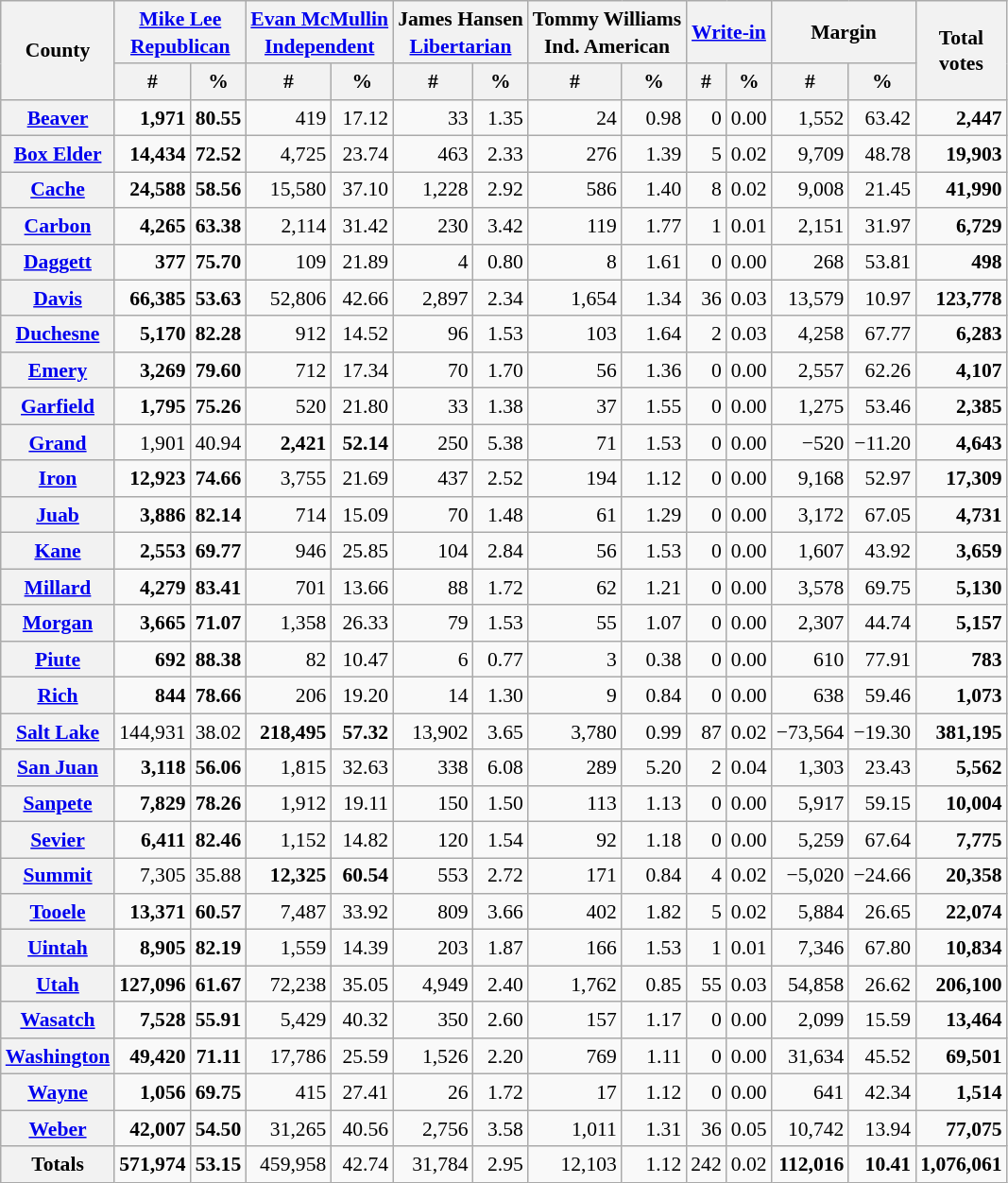<table class="wikitable sortable" style="text-align:right;font-size:90%;line-height:1.3">
<tr>
<th rowspan=2>County</th>
<th colspan=2><a href='#'>Mike Lee</a><br><a href='#'>Republican</a></th>
<th colspan=2><a href='#'>Evan McMullin</a><br><a href='#'>Independent</a></th>
<th colspan=2>James Hansen<br><a href='#'>Libertarian</a></th>
<th colspan=2>Tommy Williams<br>Ind. American</th>
<th colspan=2><a href='#'>Write-in</a></th>
<th colspan=2>Margin</th>
<th rowspan=2>Total<br>votes</th>
</tr>
<tr>
<th data-sort-type="number">#</th>
<th data-sort-type="number">%</th>
<th data-sort-type="number">#</th>
<th data-sort-type="number">%</th>
<th data-sort-type="number">#</th>
<th data-sort-type="number">%</th>
<th data-sort-type="number">#</th>
<th data-sort-type="number">%</th>
<th data-sort-type="number">#</th>
<th data-sort-type="number">%</th>
<th data-sort-type="number">#</th>
<th data-sort-type="number">%</th>
</tr>
<tr>
<th><a href='#'>Beaver</a></th>
<td><strong>1,971</strong></td>
<td><strong>80.55</strong></td>
<td>419</td>
<td>17.12</td>
<td>33</td>
<td>1.35</td>
<td>24</td>
<td>0.98</td>
<td>0</td>
<td>0.00</td>
<td>1,552</td>
<td>63.42</td>
<td><strong>2,447</strong></td>
</tr>
<tr>
<th><a href='#'>Box Elder</a></th>
<td><strong>14,434</strong></td>
<td><strong>72.52</strong></td>
<td>4,725</td>
<td>23.74</td>
<td>463</td>
<td>2.33</td>
<td>276</td>
<td>1.39</td>
<td>5</td>
<td>0.02</td>
<td>9,709</td>
<td>48.78</td>
<td><strong>19,903</strong></td>
</tr>
<tr>
<th><a href='#'>Cache</a></th>
<td><strong>24,588</strong></td>
<td><strong>58.56</strong></td>
<td>15,580</td>
<td>37.10</td>
<td>1,228</td>
<td>2.92</td>
<td>586</td>
<td>1.40</td>
<td>8</td>
<td>0.02</td>
<td>9,008</td>
<td>21.45</td>
<td><strong>41,990</strong></td>
</tr>
<tr>
<th><a href='#'>Carbon</a></th>
<td><strong>4,265</strong></td>
<td><strong>63.38</strong></td>
<td>2,114</td>
<td>31.42</td>
<td>230</td>
<td>3.42</td>
<td>119</td>
<td>1.77</td>
<td>1</td>
<td>0.01</td>
<td>2,151</td>
<td>31.97</td>
<td><strong>6,729</strong></td>
</tr>
<tr>
<th><a href='#'>Daggett</a></th>
<td><strong>377</strong></td>
<td><strong>75.70</strong></td>
<td>109</td>
<td>21.89</td>
<td>4</td>
<td>0.80</td>
<td>8</td>
<td>1.61</td>
<td>0</td>
<td>0.00</td>
<td>268</td>
<td>53.81</td>
<td><strong>498</strong></td>
</tr>
<tr>
<th><a href='#'>Davis</a></th>
<td><strong>66,385</strong></td>
<td><strong>53.63</strong></td>
<td>52,806</td>
<td>42.66</td>
<td>2,897</td>
<td>2.34</td>
<td>1,654</td>
<td>1.34</td>
<td>36</td>
<td>0.03</td>
<td>13,579</td>
<td>10.97</td>
<td><strong>123,778</strong></td>
</tr>
<tr>
<th><a href='#'>Duchesne</a></th>
<td><strong>5,170</strong></td>
<td><strong>82.28</strong></td>
<td>912</td>
<td>14.52</td>
<td>96</td>
<td>1.53</td>
<td>103</td>
<td>1.64</td>
<td>2</td>
<td>0.03</td>
<td>4,258</td>
<td>67.77</td>
<td><strong>6,283</strong></td>
</tr>
<tr>
<th><a href='#'>Emery</a></th>
<td><strong>3,269</strong></td>
<td><strong>79.60</strong></td>
<td>712</td>
<td>17.34</td>
<td>70</td>
<td>1.70</td>
<td>56</td>
<td>1.36</td>
<td>0</td>
<td>0.00</td>
<td>2,557</td>
<td>62.26</td>
<td><strong>4,107</strong></td>
</tr>
<tr>
<th><a href='#'>Garfield</a></th>
<td><strong>1,795</strong></td>
<td><strong>75.26</strong></td>
<td>520</td>
<td>21.80</td>
<td>33</td>
<td>1.38</td>
<td>37</td>
<td>1.55</td>
<td>0</td>
<td>0.00</td>
<td>1,275</td>
<td>53.46</td>
<td><strong>2,385</strong></td>
</tr>
<tr>
<th><a href='#'>Grand</a></th>
<td>1,901</td>
<td>40.94</td>
<td><strong>2,421</strong></td>
<td><strong>52.14</strong></td>
<td>250</td>
<td>5.38</td>
<td>71</td>
<td>1.53</td>
<td>0</td>
<td>0.00</td>
<td>−520</td>
<td>−11.20</td>
<td><strong>4,643</strong></td>
</tr>
<tr>
<th><a href='#'>Iron</a></th>
<td><strong>12,923</strong></td>
<td><strong>74.66</strong></td>
<td>3,755</td>
<td>21.69</td>
<td>437</td>
<td>2.52</td>
<td>194</td>
<td>1.12</td>
<td>0</td>
<td>0.00</td>
<td>9,168</td>
<td>52.97</td>
<td><strong>17,309</strong></td>
</tr>
<tr>
<th><a href='#'>Juab</a></th>
<td><strong>3,886</strong></td>
<td><strong>82.14</strong></td>
<td>714</td>
<td>15.09</td>
<td>70</td>
<td>1.48</td>
<td>61</td>
<td>1.29</td>
<td>0</td>
<td>0.00</td>
<td>3,172</td>
<td>67.05</td>
<td><strong>4,731</strong></td>
</tr>
<tr>
<th><a href='#'>Kane</a></th>
<td><strong>2,553</strong></td>
<td><strong>69.77</strong></td>
<td>946</td>
<td>25.85</td>
<td>104</td>
<td>2.84</td>
<td>56</td>
<td>1.53</td>
<td>0</td>
<td>0.00</td>
<td>1,607</td>
<td>43.92</td>
<td><strong>3,659</strong></td>
</tr>
<tr>
<th><a href='#'>Millard</a></th>
<td><strong>4,279</strong></td>
<td><strong>83.41</strong></td>
<td>701</td>
<td>13.66</td>
<td>88</td>
<td>1.72</td>
<td>62</td>
<td>1.21</td>
<td>0</td>
<td>0.00</td>
<td>3,578</td>
<td>69.75</td>
<td><strong>5,130</strong></td>
</tr>
<tr>
<th><a href='#'>Morgan</a></th>
<td><strong>3,665</strong></td>
<td><strong>71.07</strong></td>
<td>1,358</td>
<td>26.33</td>
<td>79</td>
<td>1.53</td>
<td>55</td>
<td>1.07</td>
<td>0</td>
<td>0.00</td>
<td>2,307</td>
<td>44.74</td>
<td><strong>5,157</strong></td>
</tr>
<tr>
<th><a href='#'>Piute</a></th>
<td><strong>692</strong></td>
<td><strong>88.38</strong></td>
<td>82</td>
<td>10.47</td>
<td>6</td>
<td>0.77</td>
<td>3</td>
<td>0.38</td>
<td>0</td>
<td>0.00</td>
<td>610</td>
<td>77.91</td>
<td><strong>783</strong></td>
</tr>
<tr>
<th><a href='#'>Rich</a></th>
<td><strong>844</strong></td>
<td><strong>78.66</strong></td>
<td>206</td>
<td>19.20</td>
<td>14</td>
<td>1.30</td>
<td>9</td>
<td>0.84</td>
<td>0</td>
<td>0.00</td>
<td>638</td>
<td>59.46</td>
<td><strong>1,073</strong></td>
</tr>
<tr>
<th><a href='#'>Salt Lake</a></th>
<td>144,931</td>
<td>38.02</td>
<td><strong>218,495</strong></td>
<td><strong>57.32</strong></td>
<td>13,902</td>
<td>3.65</td>
<td>3,780</td>
<td>0.99</td>
<td>87</td>
<td>0.02</td>
<td>−73,564</td>
<td>−19.30</td>
<td><strong>381,195</strong></td>
</tr>
<tr>
<th><a href='#'>San Juan</a></th>
<td><strong>3,118</strong></td>
<td><strong>56.06</strong></td>
<td>1,815</td>
<td>32.63</td>
<td>338</td>
<td>6.08</td>
<td>289</td>
<td>5.20</td>
<td>2</td>
<td>0.04</td>
<td>1,303</td>
<td>23.43</td>
<td><strong>5,562</strong></td>
</tr>
<tr>
<th><a href='#'>Sanpete</a></th>
<td><strong>7,829</strong></td>
<td><strong>78.26</strong></td>
<td>1,912</td>
<td>19.11</td>
<td>150</td>
<td>1.50</td>
<td>113</td>
<td>1.13</td>
<td>0</td>
<td>0.00</td>
<td>5,917</td>
<td>59.15</td>
<td><strong>10,004</strong></td>
</tr>
<tr>
<th><a href='#'>Sevier</a></th>
<td><strong>6,411</strong></td>
<td><strong>82.46</strong></td>
<td>1,152</td>
<td>14.82</td>
<td>120</td>
<td>1.54</td>
<td>92</td>
<td>1.18</td>
<td>0</td>
<td>0.00</td>
<td>5,259</td>
<td>67.64</td>
<td><strong>7,775</strong></td>
</tr>
<tr>
<th><a href='#'>Summit</a></th>
<td>7,305</td>
<td>35.88</td>
<td><strong>12,325</strong></td>
<td><strong>60.54</strong></td>
<td>553</td>
<td>2.72</td>
<td>171</td>
<td>0.84</td>
<td>4</td>
<td>0.02</td>
<td>−5,020</td>
<td>−24.66</td>
<td><strong>20,358</strong></td>
</tr>
<tr>
<th><a href='#'>Tooele</a></th>
<td><strong>13,371</strong></td>
<td><strong>60.57</strong></td>
<td>7,487</td>
<td>33.92</td>
<td>809</td>
<td>3.66</td>
<td>402</td>
<td>1.82</td>
<td>5</td>
<td>0.02</td>
<td>5,884</td>
<td>26.65</td>
<td><strong>22,074</strong></td>
</tr>
<tr>
<th><a href='#'>Uintah</a></th>
<td><strong>8,905</strong></td>
<td><strong>82.19</strong></td>
<td>1,559</td>
<td>14.39</td>
<td>203</td>
<td>1.87</td>
<td>166</td>
<td>1.53</td>
<td>1</td>
<td>0.01</td>
<td>7,346</td>
<td>67.80</td>
<td><strong>10,834</strong></td>
</tr>
<tr>
<th><a href='#'>Utah</a></th>
<td><strong>127,096</strong></td>
<td><strong>61.67</strong></td>
<td>72,238</td>
<td>35.05</td>
<td>4,949</td>
<td>2.40</td>
<td>1,762</td>
<td>0.85</td>
<td>55</td>
<td>0.03</td>
<td>54,858</td>
<td>26.62</td>
<td><strong>206,100</strong></td>
</tr>
<tr>
<th><a href='#'>Wasatch</a></th>
<td><strong>7,528</strong></td>
<td><strong>55.91</strong></td>
<td>5,429</td>
<td>40.32</td>
<td>350</td>
<td>2.60</td>
<td>157</td>
<td>1.17</td>
<td>0</td>
<td>0.00</td>
<td>2,099</td>
<td>15.59</td>
<td><strong>13,464</strong></td>
</tr>
<tr>
<th><a href='#'>Washington</a></th>
<td><strong>49,420</strong></td>
<td><strong>71.11</strong></td>
<td>17,786</td>
<td>25.59</td>
<td>1,526</td>
<td>2.20</td>
<td>769</td>
<td>1.11</td>
<td>0</td>
<td>0.00</td>
<td>31,634</td>
<td>45.52</td>
<td><strong>69,501</strong></td>
</tr>
<tr>
<th><a href='#'>Wayne</a></th>
<td><strong>1,056</strong></td>
<td><strong>69.75</strong></td>
<td>415</td>
<td>27.41</td>
<td>26</td>
<td>1.72</td>
<td>17</td>
<td>1.12</td>
<td>0</td>
<td>0.00</td>
<td>641</td>
<td>42.34</td>
<td><strong>1,514</strong></td>
</tr>
<tr>
<th><a href='#'>Weber</a></th>
<td><strong>42,007</strong></td>
<td><strong>54.50</strong></td>
<td>31,265</td>
<td>40.56</td>
<td>2,756</td>
<td>3.58</td>
<td>1,011</td>
<td>1.31</td>
<td>36</td>
<td>0.05</td>
<td>10,742</td>
<td>13.94</td>
<td><strong>77,075</strong></td>
</tr>
<tr class="sortbottom">
<th>Totals</th>
<td><strong>571,974</strong></td>
<td><strong>53.15</strong></td>
<td>459,958</td>
<td>42.74</td>
<td>31,784</td>
<td>2.95</td>
<td>12,103</td>
<td>1.12</td>
<td>242</td>
<td>0.02</td>
<td><strong>112,016</strong></td>
<td><strong>10.41</strong></td>
<td><strong>1,076,061</strong></td>
</tr>
</table>
